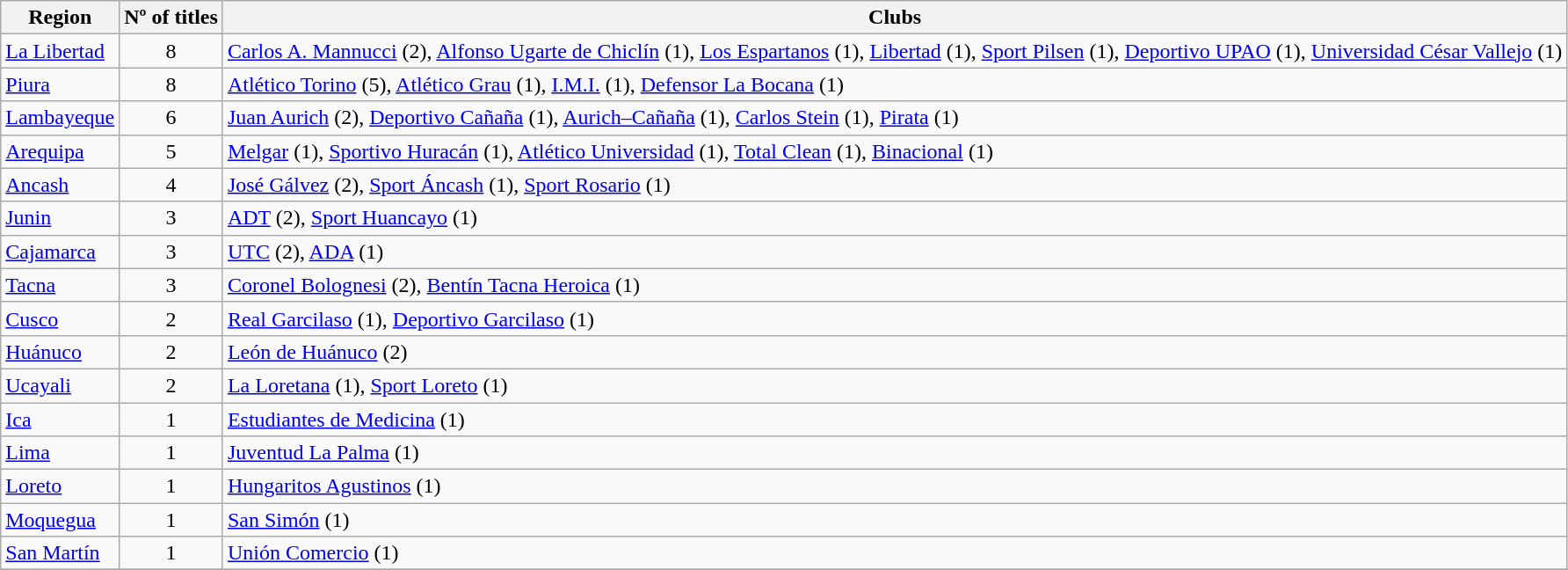<table class="sortable wikitable">
<tr>
<th>Region</th>
<th>Nº of titles</th>
<th>Clubs</th>
</tr>
<tr>
<td> <a href='#'>La Libertad</a></td>
<td align=center>8</td>
<td><a href='#'>Carlos A. Mannucci</a> (2), <a href='#'>Alfonso Ugarte de Chiclín</a> (1), <a href='#'>Los Espartanos</a> (1), <a href='#'>Libertad</a> (1), <a href='#'>Sport Pilsen</a> (1), <a href='#'>Deportivo UPAO</a> (1), <a href='#'>Universidad César Vallejo</a> (1)</td>
</tr>
<tr>
<td> <a href='#'>Piura</a></td>
<td align=center>8</td>
<td><a href='#'>Atlético Torino</a> (5), <a href='#'>Atlético Grau</a> (1), <a href='#'>I.M.I.</a> (1), <a href='#'>Defensor La Bocana</a> (1)</td>
</tr>
<tr>
<td> <a href='#'>Lambayeque</a></td>
<td align=center>6</td>
<td><a href='#'>Juan Aurich</a> (2), <a href='#'>Deportivo Cañaña</a> (1), <a href='#'>Aurich–Cañaña</a> (1), <a href='#'>Carlos Stein</a> (1), <a href='#'>Pirata</a> (1)</td>
</tr>
<tr>
<td> <a href='#'>Arequipa</a></td>
<td align=center>5</td>
<td><a href='#'>Melgar</a> (1), <a href='#'>Sportivo Huracán</a> (1), <a href='#'>Atlético Universidad</a> (1), <a href='#'>Total Clean</a> (1), <a href='#'>Binacional</a> (1)</td>
</tr>
<tr>
<td> <a href='#'>Ancash</a></td>
<td align=center>4</td>
<td><a href='#'>José Gálvez</a> (2), <a href='#'>Sport Áncash</a> (1), <a href='#'>Sport Rosario</a> (1)</td>
</tr>
<tr>
<td> <a href='#'>Junin</a></td>
<td align=center>3</td>
<td><a href='#'>ADT</a> (2), <a href='#'>Sport Huancayo</a> (1)</td>
</tr>
<tr>
<td> <a href='#'>Cajamarca</a></td>
<td align=center>3</td>
<td><a href='#'>UTC</a> (2), <a href='#'>ADA</a> (1)</td>
</tr>
<tr>
<td> <a href='#'>Tacna</a></td>
<td align=center>3</td>
<td><a href='#'>Coronel Bolognesi</a> (2), <a href='#'>Bentín Tacna Heroica</a> (1)</td>
</tr>
<tr>
<td> <a href='#'>Cusco</a></td>
<td align=center>2</td>
<td><a href='#'>Real Garcilaso</a> (1), <a href='#'>Deportivo Garcilaso</a> (1)</td>
</tr>
<tr>
<td> <a href='#'>Huánuco</a></td>
<td align=center>2</td>
<td><a href='#'>León de Huánuco</a> (2)</td>
</tr>
<tr>
<td> <a href='#'>Ucayali</a></td>
<td align=center>2</td>
<td><a href='#'>La Loretana</a> (1), <a href='#'>Sport Loreto</a> (1)</td>
</tr>
<tr>
<td> <a href='#'>Ica</a></td>
<td align=center>1</td>
<td><a href='#'>Estudiantes de Medicina</a> (1)</td>
</tr>
<tr>
<td> <a href='#'>Lima</a></td>
<td align=center>1</td>
<td><a href='#'>Juventud La Palma</a> (1)</td>
</tr>
<tr>
<td> <a href='#'>Loreto</a></td>
<td align=center>1</td>
<td><a href='#'>Hungaritos Agustinos</a> (1)</td>
</tr>
<tr>
<td> <a href='#'>Moquegua</a></td>
<td align=center>1</td>
<td><a href='#'>San Simón</a> (1)</td>
</tr>
<tr>
<td> <a href='#'>San Martín</a></td>
<td align=center>1</td>
<td><a href='#'>Unión Comercio</a> (1)</td>
</tr>
<tr>
</tr>
</table>
